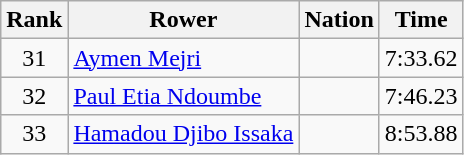<table class="wikitable sortable" style="text-align:center">
<tr>
<th>Rank</th>
<th>Rower</th>
<th>Nation</th>
<th>Time</th>
</tr>
<tr>
<td>31</td>
<td align=left><a href='#'>Aymen Mejri</a></td>
<td align=left></td>
<td>7:33.62</td>
</tr>
<tr>
<td>32</td>
<td align=left><a href='#'>Paul Etia Ndoumbe</a></td>
<td align=left></td>
<td>7:46.23</td>
</tr>
<tr>
<td>33</td>
<td align=left><a href='#'>Hamadou Djibo Issaka</a></td>
<td align=left></td>
<td>8:53.88</td>
</tr>
</table>
